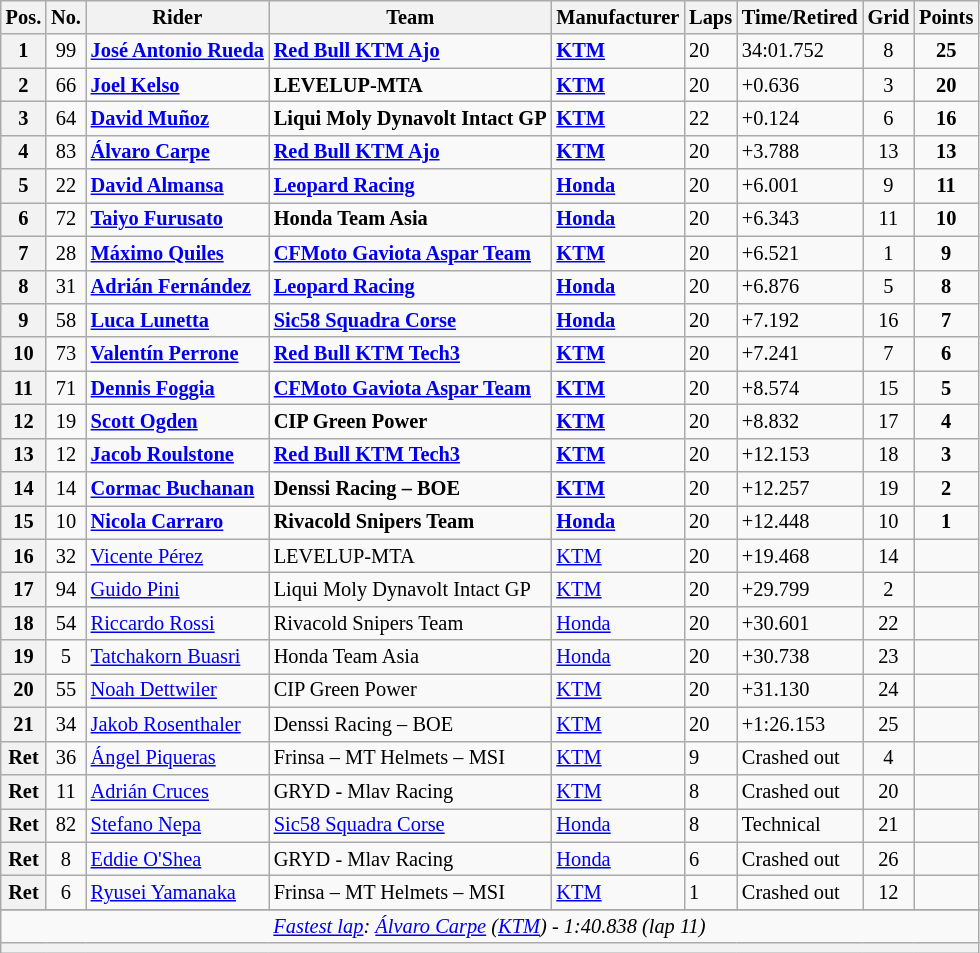<table class="wikitable sortable" style="font-size: 85%;">
<tr>
<th>Pos.</th>
<th>No.</th>
<th>Rider</th>
<th>Team</th>
<th>Manufacturer</th>
<th>Laps</th>
<th>Time/Retired</th>
<th>Grid</th>
<th>Points</th>
</tr>
<tr>
<th scope="row">1</th>
<td align="center">99</td>
<td> <strong><a href='#'>José Antonio Rueda</a></strong></td>
<td><strong><a href='#'>Red Bull KTM Ajo</a></strong></td>
<td><strong><a href='#'>KTM</a></strong></td>
<td>20</td>
<td>34:01.752</td>
<td align="center">8</td>
<td align="center"><strong>25</strong></td>
</tr>
<tr>
<th scope="row">2</th>
<td align="center">66</td>
<td> <strong><a href='#'>Joel Kelso</a></strong></td>
<td><strong>LEVELUP-MTA</strong></td>
<td><strong><a href='#'>KTM</a></strong></td>
<td>20</td>
<td>+0.636</td>
<td align="center">3</td>
<td align="center"><strong>20</strong></td>
</tr>
<tr>
<th scope="row">3</th>
<td align="center">64</td>
<td> <strong><a href='#'>David Muñoz</a></strong></td>
<td><strong>Liqui Moly Dynavolt Intact GP</strong></td>
<td><strong><a href='#'>KTM</a></strong></td>
<td>22</td>
<td>+0.124</td>
<td align="center">6</td>
<td align="center"><strong>16</strong></td>
</tr>
<tr>
<th scope="row">4</th>
<td align="center">83</td>
<td> <strong><a href='#'>Álvaro Carpe</a></strong></td>
<td><strong><a href='#'>Red Bull KTM Ajo</a></strong></td>
<td><strong><a href='#'>KTM</a></strong></td>
<td>20</td>
<td>+3.788</td>
<td align="center">13</td>
<td align="center"><strong>13</strong></td>
</tr>
<tr>
<th scope="row">5</th>
<td align="center">22</td>
<td> <strong><a href='#'>David Almansa</a></strong></td>
<td><strong><a href='#'>Leopard Racing</a></strong></td>
<td><strong><a href='#'>Honda</a></strong></td>
<td>20</td>
<td>+6.001</td>
<td align="center">9</td>
<td align="center"><strong>11</strong></td>
</tr>
<tr>
<th scope="row">6</th>
<td align="center">72</td>
<td> <strong><a href='#'>Taiyo Furusato</a></strong></td>
<td><strong>Honda Team Asia</strong></td>
<td><strong><a href='#'>Honda</a></strong></td>
<td>20</td>
<td>+6.343</td>
<td align="center">11</td>
<td align="center"><strong>10</strong></td>
</tr>
<tr>
<th scope="row">7</th>
<td align="center">28</td>
<td> <strong><a href='#'>Máximo Quiles</a></strong></td>
<td><strong><a href='#'>CFMoto Gaviota Aspar Team</a></strong></td>
<td><strong><a href='#'>KTM</a></strong></td>
<td>20</td>
<td>+6.521</td>
<td align="center">1</td>
<td align="center"><strong>9</strong></td>
</tr>
<tr>
<th scope="row">8</th>
<td align="center">31</td>
<td> <strong><a href='#'>Adrián Fernández</a></strong></td>
<td><strong><a href='#'>Leopard Racing</a></strong></td>
<td><strong><a href='#'>Honda</a></strong></td>
<td>20</td>
<td>+6.876</td>
<td align="center">5</td>
<td align="center"><strong>8</strong></td>
</tr>
<tr>
<th scope="row">9</th>
<td align="center">58</td>
<td> <strong><a href='#'>Luca Lunetta</a></strong></td>
<td><strong><a href='#'>Sic58 Squadra Corse</a></strong></td>
<td><strong><a href='#'>Honda</a></strong></td>
<td>20</td>
<td>+7.192</td>
<td align="center">16</td>
<td align="center"><strong>7</strong></td>
</tr>
<tr>
<th scope="row">10</th>
<td align="center">73</td>
<td> <strong><a href='#'>Valentín Perrone</a></strong></td>
<td><strong><a href='#'>Red Bull KTM Tech3</a></strong></td>
<td><strong><a href='#'>KTM</a></strong></td>
<td>20</td>
<td>+7.241</td>
<td align="center">7</td>
<td align="center"><strong>6</strong></td>
</tr>
<tr>
<th scope="row">11</th>
<td align="center">71</td>
<td> <strong><a href='#'>Dennis Foggia</a></strong></td>
<td><strong><a href='#'>CFMoto Gaviota Aspar Team</a></strong></td>
<td><strong><a href='#'>KTM</a></strong></td>
<td>20</td>
<td>+8.574</td>
<td align="center">15</td>
<td align="center"><strong>5</strong></td>
</tr>
<tr>
<th scope="row">12</th>
<td align="center">19</td>
<td> <strong><a href='#'>Scott Ogden</a></strong></td>
<td><strong>CIP Green Power</strong></td>
<td><strong><a href='#'>KTM</a></strong></td>
<td>20</td>
<td>+8.832</td>
<td align="center">17</td>
<td align="center"><strong>4</strong></td>
</tr>
<tr>
<th scope="row">13</th>
<td align="center">12</td>
<td> <strong><a href='#'>Jacob Roulstone</a></strong></td>
<td><strong><a href='#'>Red Bull KTM Tech3</a></strong></td>
<td><strong><a href='#'>KTM</a></strong></td>
<td>20</td>
<td>+12.153</td>
<td align="center">18</td>
<td align="center"><strong>3</strong></td>
</tr>
<tr>
<th scope="row">14</th>
<td align="center">14</td>
<td> <strong><a href='#'>Cormac Buchanan</a></strong></td>
<td><strong>Denssi Racing – BOE</strong></td>
<td><strong><a href='#'>KTM</a></strong></td>
<td>20</td>
<td>+12.257</td>
<td align="center">19</td>
<td align="center"><strong>2</strong></td>
</tr>
<tr>
<th scope="row">15</th>
<td align="center">10</td>
<td> <strong><a href='#'>Nicola Carraro</a></strong></td>
<td><strong>Rivacold Snipers Team</strong></td>
<td><strong><a href='#'>Honda</a></strong></td>
<td>20</td>
<td>+12.448</td>
<td align="center">10</td>
<td align="center"><strong>1</strong></td>
</tr>
<tr>
<th scope="row">16</th>
<td align="center">32</td>
<td> <a href='#'>Vicente Pérez</a></td>
<td>LEVELUP-MTA</td>
<td><a href='#'>KTM</a></td>
<td>20</td>
<td>+19.468</td>
<td align="center">14</td>
<td align="center"></td>
</tr>
<tr>
<th scope="row">17</th>
<td align="center">94</td>
<td> <a href='#'>Guido Pini</a></td>
<td>Liqui Moly Dynavolt Intact GP</td>
<td><a href='#'>KTM</a></td>
<td>20</td>
<td>+29.799</td>
<td align="center">2</td>
<td align="center"></td>
</tr>
<tr>
<th scope="row">18</th>
<td align="center">54</td>
<td> <a href='#'>Riccardo Rossi</a></td>
<td>Rivacold Snipers Team</td>
<td><a href='#'>Honda</a></td>
<td>20</td>
<td>+30.601</td>
<td align="center">22</td>
<td align="center"></td>
</tr>
<tr>
<th scope="row">19</th>
<td align="center">5</td>
<td> <a href='#'>Tatchakorn Buasri</a></td>
<td>Honda Team Asia</td>
<td><a href='#'>Honda</a></td>
<td>20</td>
<td>+30.738</td>
<td align="center">23</td>
<td align="center"></td>
</tr>
<tr>
<th scope="row">20</th>
<td align="center">55</td>
<td> <a href='#'>Noah Dettwiler</a></td>
<td>CIP Green Power</td>
<td><a href='#'>KTM</a></td>
<td>20</td>
<td>+31.130</td>
<td align="center">24</td>
<td align="center"></td>
</tr>
<tr>
<th scope="row">21</th>
<td align="center">34</td>
<td> <a href='#'>Jakob Rosenthaler</a></td>
<td>Denssi Racing – BOE</td>
<td><a href='#'>KTM</a></td>
<td>20</td>
<td>+1:26.153</td>
<td align="center">25</td>
<td align="center"></td>
</tr>
<tr>
<th scope="row">Ret</th>
<td align="center">36</td>
<td> <a href='#'>Ángel Piqueras</a></td>
<td>Frinsa – MT Helmets – MSI</td>
<td><a href='#'>KTM</a></td>
<td>9</td>
<td>Crashed out</td>
<td align="center">4</td>
<td align="center"></td>
</tr>
<tr>
<th scope="row">Ret</th>
<td align="center">11</td>
<td> <a href='#'>Adrián Cruces</a></td>
<td>GRYD - Mlav Racing</td>
<td><a href='#'>KTM</a></td>
<td>8</td>
<td>Crashed out</td>
<td align="center">20</td>
<td align="center"></td>
</tr>
<tr>
<th scope="row">Ret</th>
<td align="center">82</td>
<td> <a href='#'>Stefano Nepa</a></td>
<td><a href='#'>Sic58 Squadra Corse</a></td>
<td><a href='#'>Honda</a></td>
<td>8</td>
<td>Technical</td>
<td align="center">21</td>
<td align="center"></td>
</tr>
<tr>
<th scope="row">Ret</th>
<td align="center">8</td>
<td> <a href='#'>Eddie O'Shea</a></td>
<td>GRYD - Mlav Racing</td>
<td><a href='#'>Honda</a></td>
<td>6</td>
<td>Crashed out</td>
<td align="center">26</td>
<td align="center"></td>
</tr>
<tr>
<th scope="row">Ret</th>
<td align="center">6</td>
<td> <a href='#'>Ryusei Yamanaka</a></td>
<td>Frinsa – MT Helmets – MSI</td>
<td><a href='#'>KTM</a></td>
<td>1</td>
<td>Crashed out</td>
<td align="center">12</td>
<td align="center"></td>
</tr>
<tr>
</tr>
<tr class="sortbottom">
<td colspan="9" style="text-align:center"><em><a href='#'>Fastest lap</a>:  <a href='#'>Álvaro Carpe</a> (<a href='#'>KTM</a>) - 1:40.838 (lap 11)</em></td>
</tr>
<tr class="sortbottom">
<th colspan="9"></th>
</tr>
</table>
